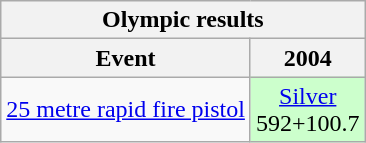<table class="wikitable" style="text-align: center">
<tr>
<th colspan=2>Olympic results</th>
</tr>
<tr>
<th>Event</th>
<th>2004</th>
</tr>
<tr>
<td align=left><a href='#'>25 metre rapid fire pistol</a></td>
<td style="background: #ccffcc"> <a href='#'>Silver</a><br>592+100.7</td>
</tr>
</table>
